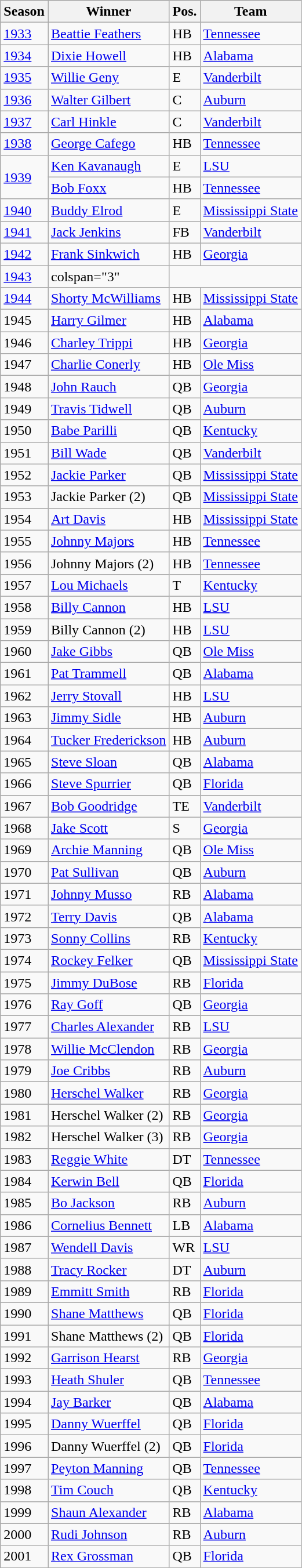<table class="wikitable sortable">
<tr>
<th>Season</th>
<th>Winner</th>
<th>Pos.</th>
<th>Team</th>
</tr>
<tr>
<td><a href='#'>1933</a></td>
<td><a href='#'>Beattie Feathers</a></td>
<td>HB</td>
<td><a href='#'>Tennessee</a></td>
</tr>
<tr>
<td><a href='#'>1934</a></td>
<td><a href='#'>Dixie Howell</a></td>
<td>HB</td>
<td><a href='#'>Alabama</a></td>
</tr>
<tr>
<td><a href='#'>1935</a></td>
<td><a href='#'>Willie Geny</a></td>
<td>E</td>
<td><a href='#'>Vanderbilt</a></td>
</tr>
<tr>
<td><a href='#'>1936</a></td>
<td><a href='#'>Walter Gilbert</a></td>
<td>C</td>
<td><a href='#'>Auburn</a></td>
</tr>
<tr>
<td><a href='#'>1937</a></td>
<td><a href='#'>Carl Hinkle</a></td>
<td>C</td>
<td><a href='#'>Vanderbilt</a></td>
</tr>
<tr>
<td><a href='#'>1938</a></td>
<td><a href='#'>George Cafego</a></td>
<td>HB</td>
<td><a href='#'>Tennessee</a></td>
</tr>
<tr>
<td rowspan="2"><a href='#'>1939</a></td>
<td><a href='#'>Ken Kavanaugh</a></td>
<td>E</td>
<td><a href='#'>LSU</a></td>
</tr>
<tr>
<td><a href='#'>Bob Foxx</a></td>
<td>HB</td>
<td><a href='#'>Tennessee</a></td>
</tr>
<tr>
<td><a href='#'>1940</a></td>
<td><a href='#'>Buddy Elrod</a></td>
<td>E</td>
<td><a href='#'>Mississippi State</a></td>
</tr>
<tr>
<td><a href='#'>1941</a></td>
<td><a href='#'>Jack Jenkins</a></td>
<td>FB</td>
<td><a href='#'>Vanderbilt</a></td>
</tr>
<tr>
<td><a href='#'>1942</a></td>
<td><a href='#'>Frank Sinkwich</a></td>
<td>HB</td>
<td><a href='#'>Georgia</a></td>
</tr>
<tr>
<td><a href='#'>1943</a></td>
<td>colspan="3" </td>
</tr>
<tr>
<td><a href='#'>1944</a></td>
<td><a href='#'>Shorty McWilliams</a></td>
<td>HB</td>
<td><a href='#'>Mississippi State</a></td>
</tr>
<tr>
<td>1945</td>
<td><a href='#'>Harry Gilmer</a></td>
<td>HB</td>
<td><a href='#'>Alabama</a></td>
</tr>
<tr>
<td>1946</td>
<td><a href='#'>Charley Trippi</a></td>
<td>HB</td>
<td><a href='#'>Georgia</a></td>
</tr>
<tr>
<td>1947</td>
<td><a href='#'>Charlie Conerly</a></td>
<td>HB</td>
<td><a href='#'>Ole Miss</a></td>
</tr>
<tr>
<td>1948</td>
<td><a href='#'>John Rauch</a></td>
<td>QB</td>
<td><a href='#'>Georgia</a></td>
</tr>
<tr>
<td>1949</td>
<td><a href='#'>Travis Tidwell</a></td>
<td>QB</td>
<td><a href='#'>Auburn</a></td>
</tr>
<tr>
<td>1950</td>
<td><a href='#'>Babe Parilli</a></td>
<td>QB</td>
<td><a href='#'>Kentucky</a></td>
</tr>
<tr>
<td>1951</td>
<td><a href='#'>Bill Wade</a></td>
<td>QB</td>
<td><a href='#'>Vanderbilt</a></td>
</tr>
<tr>
<td>1952</td>
<td><a href='#'>Jackie Parker</a></td>
<td>QB</td>
<td><a href='#'>Mississippi State</a></td>
</tr>
<tr>
<td>1953</td>
<td>Jackie Parker (2)</td>
<td>QB</td>
<td><a href='#'>Mississippi State</a></td>
</tr>
<tr>
<td>1954</td>
<td><a href='#'>Art Davis</a></td>
<td>HB</td>
<td><a href='#'>Mississippi State</a></td>
</tr>
<tr>
<td>1955</td>
<td><a href='#'>Johnny Majors</a></td>
<td>HB</td>
<td><a href='#'>Tennessee</a></td>
</tr>
<tr>
<td>1956</td>
<td>Johnny Majors (2)</td>
<td>HB</td>
<td><a href='#'>Tennessee</a></td>
</tr>
<tr>
<td>1957</td>
<td><a href='#'>Lou Michaels</a></td>
<td>T</td>
<td><a href='#'>Kentucky</a></td>
</tr>
<tr>
<td>1958</td>
<td><a href='#'>Billy Cannon</a></td>
<td>HB</td>
<td><a href='#'>LSU</a></td>
</tr>
<tr>
<td>1959</td>
<td>Billy Cannon (2)</td>
<td>HB</td>
<td><a href='#'>LSU</a></td>
</tr>
<tr>
<td>1960</td>
<td><a href='#'>Jake Gibbs</a></td>
<td>QB</td>
<td><a href='#'>Ole Miss</a></td>
</tr>
<tr>
<td>1961</td>
<td><a href='#'>Pat Trammell</a></td>
<td>QB</td>
<td><a href='#'>Alabama</a></td>
</tr>
<tr>
<td>1962</td>
<td><a href='#'>Jerry Stovall</a></td>
<td>HB</td>
<td><a href='#'>LSU</a></td>
</tr>
<tr>
<td>1963</td>
<td><a href='#'>Jimmy Sidle</a></td>
<td>HB</td>
<td><a href='#'>Auburn</a></td>
</tr>
<tr>
<td>1964</td>
<td><a href='#'>Tucker Frederickson</a></td>
<td>HB</td>
<td><a href='#'>Auburn</a></td>
</tr>
<tr>
<td>1965</td>
<td><a href='#'>Steve Sloan</a></td>
<td>QB</td>
<td><a href='#'>Alabama</a></td>
</tr>
<tr>
<td>1966</td>
<td><a href='#'>Steve Spurrier</a></td>
<td>QB</td>
<td><a href='#'>Florida</a></td>
</tr>
<tr>
<td>1967</td>
<td><a href='#'>Bob Goodridge</a></td>
<td>TE</td>
<td><a href='#'>Vanderbilt</a></td>
</tr>
<tr>
<td>1968</td>
<td><a href='#'>Jake Scott</a></td>
<td>S</td>
<td><a href='#'>Georgia</a></td>
</tr>
<tr>
<td>1969</td>
<td><a href='#'>Archie Manning</a></td>
<td>QB</td>
<td><a href='#'>Ole Miss</a></td>
</tr>
<tr>
<td>1970</td>
<td><a href='#'>Pat Sullivan</a></td>
<td>QB</td>
<td><a href='#'>Auburn</a></td>
</tr>
<tr>
<td>1971</td>
<td><a href='#'>Johnny Musso</a></td>
<td>RB</td>
<td><a href='#'>Alabama</a></td>
</tr>
<tr>
<td>1972</td>
<td><a href='#'>Terry Davis</a></td>
<td>QB</td>
<td><a href='#'>Alabama</a></td>
</tr>
<tr>
<td>1973</td>
<td><a href='#'>Sonny Collins</a></td>
<td>RB</td>
<td><a href='#'>Kentucky</a></td>
</tr>
<tr>
<td>1974</td>
<td><a href='#'>Rockey Felker</a></td>
<td>QB</td>
<td><a href='#'>Mississippi State</a></td>
</tr>
<tr>
<td>1975</td>
<td><a href='#'>Jimmy DuBose</a></td>
<td>RB</td>
<td><a href='#'>Florida</a></td>
</tr>
<tr>
<td>1976</td>
<td><a href='#'>Ray Goff</a></td>
<td>QB</td>
<td><a href='#'>Georgia</a></td>
</tr>
<tr>
<td>1977</td>
<td><a href='#'>Charles Alexander</a></td>
<td>RB</td>
<td><a href='#'>LSU</a></td>
</tr>
<tr>
<td>1978</td>
<td><a href='#'>Willie McClendon</a></td>
<td>RB</td>
<td><a href='#'>Georgia</a></td>
</tr>
<tr>
<td>1979</td>
<td><a href='#'>Joe Cribbs</a></td>
<td>RB</td>
<td><a href='#'>Auburn</a></td>
</tr>
<tr>
<td>1980</td>
<td><a href='#'>Herschel Walker</a></td>
<td>RB</td>
<td><a href='#'>Georgia</a></td>
</tr>
<tr>
<td>1981</td>
<td>Herschel Walker (2)</td>
<td>RB</td>
<td><a href='#'>Georgia</a></td>
</tr>
<tr>
<td>1982</td>
<td>Herschel Walker (3)</td>
<td>RB</td>
<td><a href='#'>Georgia</a></td>
</tr>
<tr>
<td>1983</td>
<td><a href='#'>Reggie White</a></td>
<td>DT</td>
<td><a href='#'>Tennessee</a></td>
</tr>
<tr>
<td>1984</td>
<td><a href='#'>Kerwin Bell</a></td>
<td>QB</td>
<td><a href='#'>Florida</a></td>
</tr>
<tr>
<td>1985</td>
<td><a href='#'>Bo Jackson</a></td>
<td>RB</td>
<td><a href='#'>Auburn</a></td>
</tr>
<tr>
<td>1986</td>
<td><a href='#'>Cornelius Bennett</a></td>
<td>LB</td>
<td><a href='#'>Alabama</a></td>
</tr>
<tr>
<td>1987</td>
<td><a href='#'>Wendell Davis</a></td>
<td>WR</td>
<td><a href='#'>LSU</a></td>
</tr>
<tr>
<td>1988</td>
<td><a href='#'>Tracy Rocker</a></td>
<td>DT</td>
<td><a href='#'>Auburn</a></td>
</tr>
<tr>
<td>1989</td>
<td><a href='#'>Emmitt Smith</a></td>
<td>RB</td>
<td><a href='#'>Florida</a></td>
</tr>
<tr>
<td>1990</td>
<td><a href='#'>Shane Matthews</a></td>
<td>QB</td>
<td><a href='#'>Florida</a></td>
</tr>
<tr>
<td>1991</td>
<td>Shane Matthews (2)</td>
<td>QB</td>
<td><a href='#'>Florida</a></td>
</tr>
<tr>
<td>1992</td>
<td><a href='#'>Garrison Hearst</a></td>
<td>RB</td>
<td><a href='#'>Georgia</a></td>
</tr>
<tr>
<td>1993</td>
<td><a href='#'>Heath Shuler</a></td>
<td>QB</td>
<td><a href='#'>Tennessee</a></td>
</tr>
<tr>
<td>1994</td>
<td><a href='#'>Jay Barker</a></td>
<td>QB</td>
<td><a href='#'>Alabama</a></td>
</tr>
<tr>
<td>1995</td>
<td><a href='#'>Danny Wuerffel</a></td>
<td>QB</td>
<td><a href='#'>Florida</a></td>
</tr>
<tr>
<td>1996</td>
<td>Danny Wuerffel (2)</td>
<td>QB</td>
<td><a href='#'>Florida</a></td>
</tr>
<tr>
<td>1997</td>
<td><a href='#'>Peyton Manning</a></td>
<td>QB</td>
<td><a href='#'>Tennessee</a></td>
</tr>
<tr>
<td>1998</td>
<td><a href='#'>Tim Couch</a></td>
<td>QB</td>
<td><a href='#'>Kentucky</a></td>
</tr>
<tr>
<td>1999</td>
<td><a href='#'>Shaun Alexander</a></td>
<td>RB</td>
<td><a href='#'>Alabama</a></td>
</tr>
<tr>
<td>2000</td>
<td><a href='#'>Rudi Johnson</a></td>
<td>RB</td>
<td><a href='#'>Auburn</a></td>
</tr>
<tr>
<td>2001</td>
<td><a href='#'>Rex Grossman</a></td>
<td>QB</td>
<td><a href='#'>Florida</a></td>
</tr>
</table>
